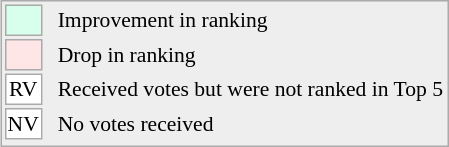<table align="right" style="font-size:90%; border:1px solid #aaaaaa; white-space:nowrap; background:#eeeeee;">
<tr>
<td style="background:#d8ffeb; width:20px; border:1px solid #aaaaaa;"> </td>
<td rowspan="5"> </td>
<td>Improvement in ranking</td>
</tr>
<tr>
<td style="background:#ffe6e6; width:20px; border:1px solid #aaaaaa;"> </td>
<td>Drop in ranking</td>
</tr>
<tr>
<td align="center" style="width:20px; border:1px solid #aaaaaa; background:white;">RV</td>
<td>Received votes but were not ranked in Top 5</td>
</tr>
<tr>
<td align="center" style="width:20px; border:1px solid #aaaaaa; background:white;">NV</td>
<td>No votes received</td>
</tr>
<tr>
</tr>
</table>
